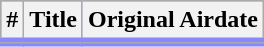<table class="wikitable plainrowheaders">
<tr bgcolor=8888FF style="border-bottom:6px solid #8888FF">
<th>#</th>
<th>Title</th>
<th>Original Airdate</th>
</tr>
<tr>
</tr>
</table>
